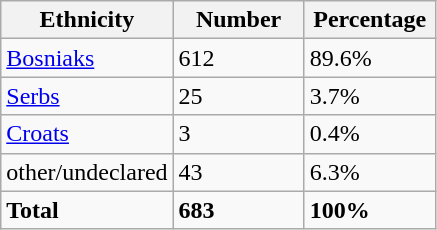<table class="wikitable">
<tr>
<th width="100px">Ethnicity</th>
<th width="80px">Number</th>
<th width="80px">Percentage</th>
</tr>
<tr>
<td><a href='#'>Bosniaks</a></td>
<td>612</td>
<td>89.6%</td>
</tr>
<tr>
<td><a href='#'>Serbs</a></td>
<td>25</td>
<td>3.7%</td>
</tr>
<tr>
<td><a href='#'>Croats</a></td>
<td>3</td>
<td>0.4%</td>
</tr>
<tr>
<td>other/undeclared</td>
<td>43</td>
<td>6.3%</td>
</tr>
<tr>
<td><strong>Total</strong></td>
<td><strong>683</strong></td>
<td><strong>100%</strong></td>
</tr>
</table>
